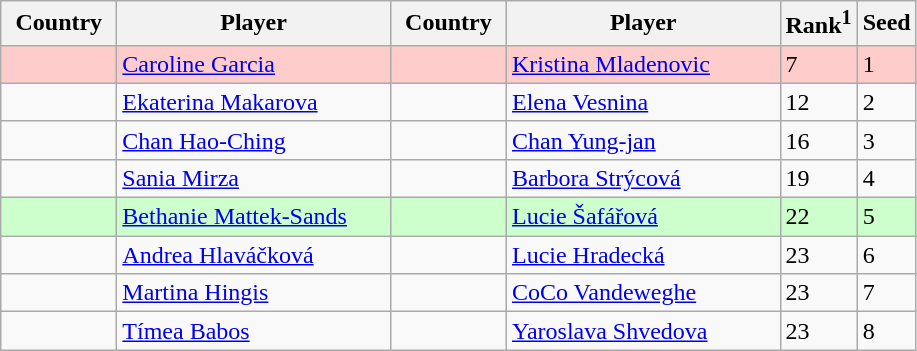<table class="sortable wikitable">
<tr>
<th width="70">Country</th>
<th width="175">Player</th>
<th width="70">Country</th>
<th width="175">Player</th>
<th>Rank<sup>1</sup></th>
<th>Seed</th>
</tr>
<tr bgcolor=#fcc>
<td></td>
<td><a href='#'>Caroline Garcia</a></td>
<td></td>
<td><a href='#'>Kristina Mladenovic</a></td>
<td>7</td>
<td>1</td>
</tr>
<tr>
<td></td>
<td><a href='#'>Ekaterina Makarova</a></td>
<td></td>
<td><a href='#'>Elena Vesnina</a></td>
<td>12</td>
<td>2</td>
</tr>
<tr>
<td></td>
<td><a href='#'>Chan Hao-Ching</a></td>
<td></td>
<td><a href='#'>Chan Yung-jan</a></td>
<td>16</td>
<td>3</td>
</tr>
<tr>
<td></td>
<td><a href='#'>Sania Mirza</a></td>
<td></td>
<td><a href='#'>Barbora Strýcová</a></td>
<td>19</td>
<td>4</td>
</tr>
<tr bgcolor=#cfc>
<td></td>
<td><a href='#'>Bethanie Mattek-Sands</a></td>
<td></td>
<td><a href='#'>Lucie Šafářová</a></td>
<td>22</td>
<td>5</td>
</tr>
<tr>
<td></td>
<td><a href='#'>Andrea Hlaváčková</a></td>
<td></td>
<td><a href='#'>Lucie Hradecká</a></td>
<td>23</td>
<td>6</td>
</tr>
<tr>
<td></td>
<td><a href='#'>Martina Hingis</a></td>
<td></td>
<td><a href='#'>CoCo Vandeweghe</a></td>
<td>23</td>
<td>7</td>
</tr>
<tr>
<td></td>
<td><a href='#'>Tímea Babos</a></td>
<td></td>
<td><a href='#'>Yaroslava Shvedova</a></td>
<td>23</td>
<td>8</td>
</tr>
</table>
